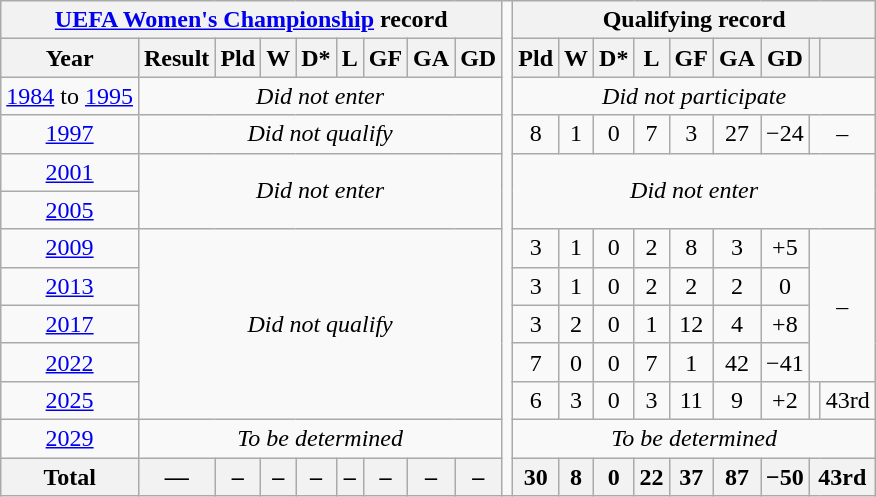<table class="wikitable" style="text-align: center;">
<tr>
<th colspan=9><a href='#'>UEFA Women's Championship</a> record</th>
<td rowspan=100></td>
<th colspan=9>Qualifying record</th>
</tr>
<tr>
<th>Year</th>
<th>Result</th>
<th>Pld</th>
<th>W</th>
<th>D*</th>
<th>L</th>
<th>GF</th>
<th>GA</th>
<th>GD<br></th>
<th>Pld</th>
<th>W</th>
<th>D*</th>
<th>L</th>
<th>GF</th>
<th>GA</th>
<th>GD</th>
<th></th>
<th></th>
</tr>
<tr>
<td><a href='#'>1984</a> to <a href='#'>1995</a></td>
<td colspan=8><em>Did not enter</em></td>
<td colspan=9><em>Did not participate</em></td>
</tr>
<tr>
<td> <a href='#'>1997</a></td>
<td colspan=8><em>Did not qualify</em></td>
<td>8</td>
<td>1</td>
<td>0</td>
<td>7</td>
<td>3</td>
<td>27</td>
<td>−24</td>
<td colspan=2>–</td>
</tr>
<tr>
<td> <a href='#'>2001</a></td>
<td colspan=8 rowspan=2><em>Did not enter</em></td>
<td colspan=9 rowspan=2><em>Did not enter</em></td>
</tr>
<tr>
<td> <a href='#'>2005</a></td>
</tr>
<tr>
<td> <a href='#'>2009</a></td>
<td colspan=8 rowspan=5><em>Did not qualify</em></td>
<td>3</td>
<td>1</td>
<td>0</td>
<td>2</td>
<td>8</td>
<td>3</td>
<td>+5</td>
<td colspan=2 rowspan=4>–</td>
</tr>
<tr>
<td> <a href='#'>2013</a></td>
<td>3</td>
<td>1</td>
<td>0</td>
<td>2</td>
<td>2</td>
<td>2</td>
<td>0</td>
</tr>
<tr>
<td> <a href='#'>2017</a></td>
<td>3</td>
<td>2</td>
<td>0</td>
<td>1</td>
<td>12</td>
<td>4</td>
<td>+8</td>
</tr>
<tr>
<td> <a href='#'>2022</a></td>
<td>7</td>
<td>0</td>
<td>0</td>
<td>7</td>
<td>1</td>
<td>42</td>
<td>−41</td>
</tr>
<tr>
<td> <a href='#'>2025</a></td>
<td>6</td>
<td>3</td>
<td>0</td>
<td>3</td>
<td>11</td>
<td>9</td>
<td>+2</td>
<td></td>
<td>43rd</td>
</tr>
<tr>
<td><a href='#'>2029</a></td>
<td colspan=8><em>To be determined</em></td>
<td colspan=9><em>To be determined</em></td>
</tr>
<tr>
<th>Total</th>
<th>—</th>
<th>–</th>
<th>–</th>
<th>–</th>
<th>–</th>
<th>–</th>
<th>–</th>
<th>–</th>
<th>30</th>
<th>8</th>
<th>0</th>
<th>22</th>
<th>37</th>
<th>87</th>
<th>−50</th>
<th colspan=2>43rd</th>
</tr>
</table>
